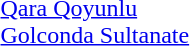<table - valign=top>
<tr>
<td colspan=100% style="text-align:left"><br> <a href='#'>Qara Qoyunlu</a> <br>
 <a href='#'>Golconda Sultanate</a></td>
</tr>
</table>
